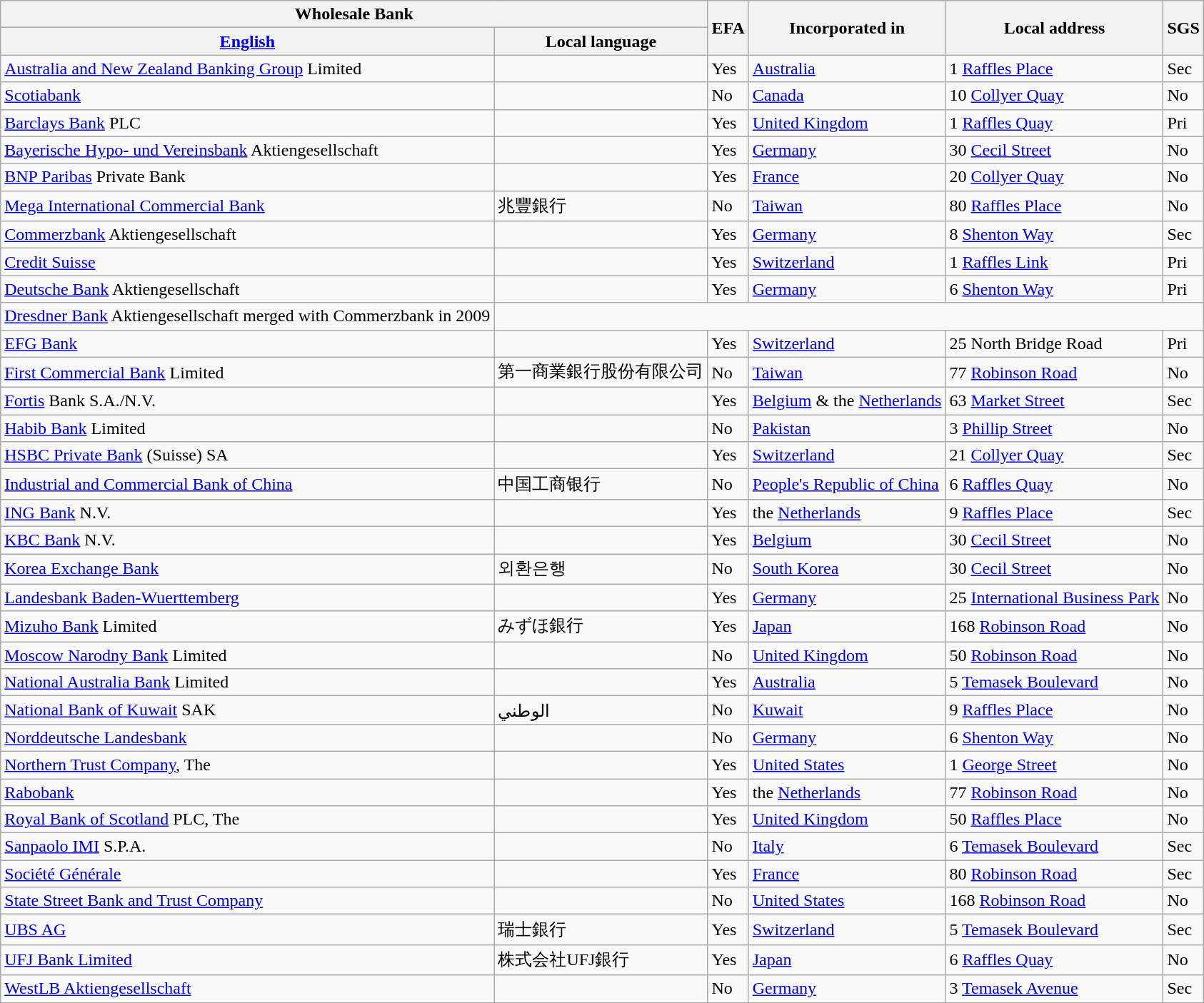<table class="wikitable">
<tr>
<th colspan="2">Wholesale Bank</th>
<th rowspan="2">EFA</th>
<th rowspan="2">Incorporated in</th>
<th rowspan="2">Local address</th>
<th rowspan="2">SGS</th>
</tr>
<tr>
<th><a href='#'>English</a></th>
<th>Local language</th>
</tr>
<tr>
<td><a href='#'>Australia and New Zealand Banking Group</a> Limited</td>
<td> </td>
<td>Yes</td>
<td><a href='#'>Australia</a></td>
<td>1 <a href='#'>Raffles Place</a></td>
<td>Sec</td>
</tr>
<tr>
<td><a href='#'>Scotiabank</a></td>
<td> </td>
<td>No</td>
<td><a href='#'>Canada</a></td>
<td>10 <a href='#'>Collyer Quay</a></td>
<td>No</td>
</tr>
<tr>
<td><a href='#'>Barclays Bank</a> PLC</td>
<td> </td>
<td>Yes</td>
<td><a href='#'>United Kingdom</a></td>
<td>1 <a href='#'>Raffles Quay</a></td>
<td>Pri</td>
</tr>
<tr>
<td><a href='#'>Bayerische Hypo- und Vereinsbank</a> Aktiengesellschaft</td>
<td> </td>
<td>Yes</td>
<td><a href='#'>Germany</a></td>
<td>30 <a href='#'>Cecil Street</a></td>
<td>No</td>
</tr>
<tr>
<td><a href='#'>BNP Paribas</a> Private Bank</td>
<td> </td>
<td>Yes</td>
<td><a href='#'>France</a></td>
<td>20 <a href='#'>Collyer Quay</a></td>
<td>No</td>
</tr>
<tr>
<td><a href='#'>Mega International Commercial Bank</a></td>
<td>兆豐銀行</td>
<td>No</td>
<td><a href='#'>Taiwan</a></td>
<td>80 <a href='#'>Raffles Place</a></td>
<td>No</td>
</tr>
<tr>
<td><a href='#'>Commerzbank</a> Aktiengesellschaft</td>
<td> </td>
<td>Yes</td>
<td><a href='#'>Germany</a></td>
<td>8 <a href='#'>Shenton Way</a></td>
<td>Sec</td>
</tr>
<tr>
<td><a href='#'>Credit Suisse</a></td>
<td> </td>
<td>Yes</td>
<td><a href='#'>Switzerland</a></td>
<td>1 <a href='#'>Raffles Link</a></td>
<td>Pri</td>
</tr>
<tr>
<td><a href='#'>Deutsche Bank</a> Aktiengesellschaft</td>
<td> </td>
<td>Yes</td>
<td><a href='#'>Germany</a></td>
<td>6 <a href='#'>Shenton Way</a></td>
<td>Pri</td>
</tr>
<tr>
<td><a href='#'>Dresdner Bank</a> Aktiengesellschaft merged with Commerzbank in 2009</td>
</tr>
<tr>
<td><a href='#'>EFG Bank</a></td>
<td> </td>
<td>Yes</td>
<td><a href='#'>Switzerland</a></td>
<td>25 North Bridge Road</td>
<td>Pri</td>
</tr>
<tr>
<td><a href='#'>First Commercial Bank</a> Limited</td>
<td>第一商業銀行股份有限公司</td>
<td>No</td>
<td><a href='#'>Taiwan</a></td>
<td>77 <a href='#'>Robinson Road</a></td>
<td>No</td>
</tr>
<tr>
<td><a href='#'>Fortis</a> Bank S.A./N.V.</td>
<td> </td>
<td>Yes</td>
<td><a href='#'>Belgium</a> & the <a href='#'>Netherlands</a></td>
<td>63 <a href='#'>Market Street</a></td>
<td>Sec</td>
</tr>
<tr>
<td><a href='#'>Habib Bank</a> Limited</td>
<td> </td>
<td>No</td>
<td><a href='#'>Pakistan</a></td>
<td>3 <a href='#'>Phillip Street</a></td>
<td>No</td>
</tr>
<tr>
<td><a href='#'>HSBC Private Bank</a> (Suisse) SA</td>
<td> </td>
<td>Yes</td>
<td><a href='#'>Switzerland</a></td>
<td>21 <a href='#'>Collyer Quay</a></td>
<td>Sec</td>
</tr>
<tr>
<td><a href='#'>Industrial and Commercial Bank of China</a></td>
<td>中国工商银行</td>
<td>No</td>
<td><a href='#'>People's Republic of China</a></td>
<td>6 <a href='#'>Raffles Quay</a></td>
<td>No</td>
</tr>
<tr>
<td><a href='#'>ING Bank</a> N.V.</td>
<td> </td>
<td>Yes</td>
<td>the <a href='#'>Netherlands</a></td>
<td>9 <a href='#'>Raffles Place</a></td>
<td>Sec</td>
</tr>
<tr>
<td><a href='#'>KBC Bank</a> N.V.</td>
<td> </td>
<td>Yes</td>
<td><a href='#'>Belgium</a></td>
<td>30 <a href='#'>Cecil Street</a></td>
<td>No</td>
</tr>
<tr>
<td><a href='#'>Korea Exchange Bank</a></td>
<td>외환은행</td>
<td>No</td>
<td><a href='#'>South Korea</a></td>
<td>30 <a href='#'>Cecil Street</a></td>
<td>No</td>
</tr>
<tr>
<td><a href='#'>Landesbank Baden-Wuerttemberg</a></td>
<td> </td>
<td>Yes</td>
<td><a href='#'>Germany</a></td>
<td>25 <a href='#'>International Business Park</a></td>
<td>No</td>
</tr>
<tr>
<td><a href='#'>Mizuho Bank</a> Limited</td>
<td>みずほ銀行</td>
<td>Yes</td>
<td><a href='#'>Japan</a></td>
<td>168 <a href='#'>Robinson Road</a></td>
<td>No</td>
</tr>
<tr>
<td><a href='#'>Moscow Narodny Bank</a> Limited</td>
<td> </td>
<td>No</td>
<td><a href='#'>United Kingdom</a></td>
<td>50 <a href='#'>Robinson Road</a></td>
<td>No</td>
</tr>
<tr>
<td><a href='#'>National Australia Bank</a> Limited</td>
<td> </td>
<td>Yes</td>
<td><a href='#'>Australia</a></td>
<td>5 <a href='#'>Temasek Boulevard</a></td>
<td>No</td>
</tr>
<tr>
<td><a href='#'>National Bank of Kuwait</a> SAK</td>
<td>الوطني</td>
<td>No</td>
<td><a href='#'>Kuwait</a></td>
<td>9 <a href='#'>Raffles Place</a></td>
<td>No</td>
</tr>
<tr>
<td><a href='#'>Norddeutsche Landesbank</a></td>
<td> </td>
<td>No</td>
<td><a href='#'>Germany</a></td>
<td>6 <a href='#'>Shenton Way</a></td>
<td>No</td>
</tr>
<tr>
<td><a href='#'>Northern Trust Company</a>, The</td>
<td> </td>
<td>Yes</td>
<td><a href='#'>United States</a></td>
<td>1 <a href='#'>George Street</a></td>
<td>No</td>
</tr>
<tr>
<td><a href='#'>Rabobank</a></td>
<td> </td>
<td>Yes</td>
<td>the <a href='#'>Netherlands</a></td>
<td>77 <a href='#'>Robinson Road</a></td>
<td>No</td>
</tr>
<tr>
<td><a href='#'>Royal Bank of Scotland</a> PLC, The</td>
<td> </td>
<td>Yes</td>
<td><a href='#'>United Kingdom</a></td>
<td>50 <a href='#'>Raffles Place</a></td>
<td>No</td>
</tr>
<tr>
<td><a href='#'>Sanpaolo IMI</a> S.P.A.</td>
<td> </td>
<td>No</td>
<td><a href='#'>Italy</a></td>
<td>6 <a href='#'>Temasek Boulevard</a></td>
<td>Sec</td>
</tr>
<tr>
<td><a href='#'>Société Générale</a></td>
<td> </td>
<td>Yes</td>
<td><a href='#'>France</a></td>
<td>80 <a href='#'>Robinson Road</a></td>
<td>Sec</td>
</tr>
<tr>
<td><a href='#'>State Street Bank and Trust Company</a></td>
<td> </td>
<td>No</td>
<td><a href='#'>United States</a></td>
<td>168 <a href='#'>Robinson Road</a></td>
<td>No</td>
</tr>
<tr>
<td><a href='#'>UBS AG</a></td>
<td>瑞士銀行</td>
<td>Yes</td>
<td><a href='#'>Switzerland</a></td>
<td>5 <a href='#'>Temasek Boulevard</a></td>
<td>Sec</td>
</tr>
<tr>
<td><a href='#'>UFJ Bank Limited</a></td>
<td>株式会社UFJ銀行</td>
<td>Yes</td>
<td><a href='#'>Japan</a></td>
<td>6 <a href='#'>Raffles Quay</a></td>
<td>No</td>
</tr>
<tr>
<td><a href='#'>WestLB Aktiengesellschaft</a></td>
<td> </td>
<td>No</td>
<td><a href='#'>Germany</a></td>
<td>3 <a href='#'>Temasek Avenue</a></td>
<td>Sec</td>
</tr>
</table>
